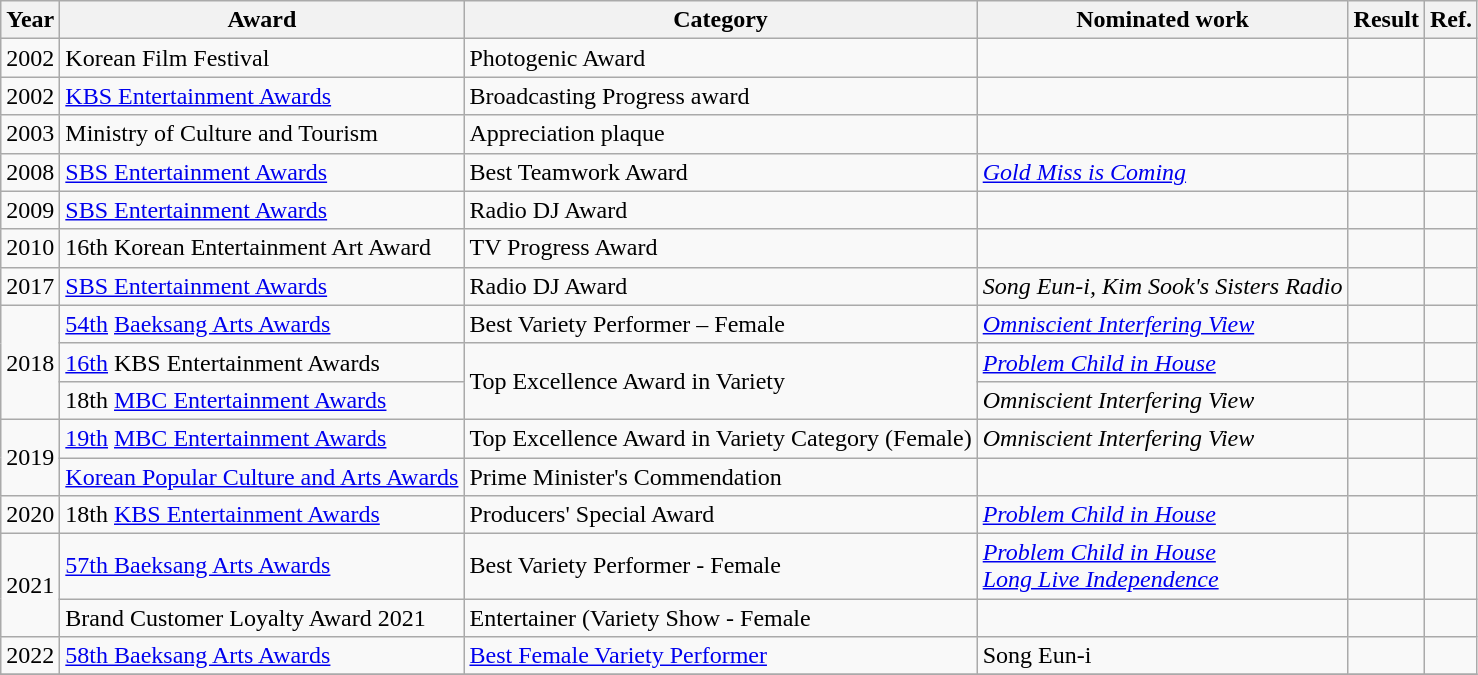<table class="wikitable">
<tr>
<th>Year</th>
<th>Award</th>
<th>Category</th>
<th>Nominated work</th>
<th>Result</th>
<th>Ref.</th>
</tr>
<tr>
<td>2002</td>
<td>Korean Film Festival</td>
<td>Photogenic Award</td>
<td></td>
<td></td>
<td></td>
</tr>
<tr>
<td>2002</td>
<td><a href='#'>KBS Entertainment Awards</a></td>
<td>Broadcasting Progress award</td>
<td></td>
<td></td>
<td></td>
</tr>
<tr>
<td>2003</td>
<td>Ministry of Culture and Tourism</td>
<td>Appreciation plaque</td>
<td></td>
<td></td>
<td></td>
</tr>
<tr>
<td>2008</td>
<td><a href='#'>SBS Entertainment Awards</a></td>
<td>Best Teamwork Award</td>
<td><em><a href='#'>Gold Miss is Coming</a></em></td>
<td></td>
<td></td>
</tr>
<tr>
<td>2009</td>
<td><a href='#'>SBS Entertainment Awards</a></td>
<td>Radio DJ Award</td>
<td></td>
<td></td>
<td></td>
</tr>
<tr>
<td>2010</td>
<td>16th Korean Entertainment Art Award</td>
<td>TV Progress Award</td>
<td></td>
<td></td>
<td></td>
</tr>
<tr>
<td>2017</td>
<td><a href='#'>SBS Entertainment Awards</a></td>
<td>Radio DJ Award</td>
<td><em>Song Eun-i, Kim Sook's Sisters Radio</em></td>
<td></td>
<td></td>
</tr>
<tr>
<td rowspan="3">2018</td>
<td><a href='#'>54th</a> <a href='#'>Baeksang Arts Awards</a></td>
<td>Best Variety Performer – Female</td>
<td><em><a href='#'>Omniscient Interfering View</a></em></td>
<td></td>
<td></td>
</tr>
<tr>
<td><a href='#'>16th</a> KBS Entertainment Awards</td>
<td rowspan="2">Top Excellence Award in Variety</td>
<td><em><a href='#'>Problem Child in House</a></em></td>
<td></td>
<td></td>
</tr>
<tr>
<td>18th <a href='#'>MBC Entertainment Awards</a></td>
<td><em>Omniscient Interfering View</em></td>
<td></td>
<td></td>
</tr>
<tr>
<td rowspan=2>2019</td>
<td><a href='#'>19th</a> <a href='#'>MBC Entertainment Awards</a></td>
<td>Top Excellence Award in Variety Category (Female)</td>
<td><em>Omniscient Interfering View</em></td>
<td></td>
<td></td>
</tr>
<tr>
<td><a href='#'>Korean Popular Culture and Arts Awards</a></td>
<td>Prime Minister's Commendation</td>
<td></td>
<td></td>
<td></td>
</tr>
<tr>
<td>2020</td>
<td>18th <a href='#'>KBS Entertainment Awards</a></td>
<td>Producers' Special Award</td>
<td><em><a href='#'>Problem Child in House</a></em></td>
<td></td>
<td></td>
</tr>
<tr>
<td rowspan="2">2021</td>
<td><a href='#'>57th Baeksang Arts Awards</a></td>
<td>Best Variety Performer - Female</td>
<td><em><a href='#'>Problem Child in House</a></em> <br> <em><a href='#'>Long Live Independence</a></em></td>
<td></td>
<td></td>
</tr>
<tr>
<td>Brand Customer Loyalty Award 2021</td>
<td>Entertainer (Variety Show - Female</td>
<td></td>
<td></td>
<td></td>
</tr>
<tr>
<td>2022</td>
<td><a href='#'>58th Baeksang Arts Awards</a></td>
<td><a href='#'>Best Female Variety Performer</a></td>
<td>Song Eun-i</td>
<td></td>
<td></td>
</tr>
<tr>
</tr>
</table>
